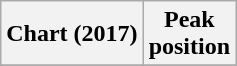<table class="wikitable plainrowheaders" style="text-align:center">
<tr>
<th scope="col">Chart (2017)</th>
<th scope="col">Peak<br>position</th>
</tr>
<tr>
</tr>
</table>
